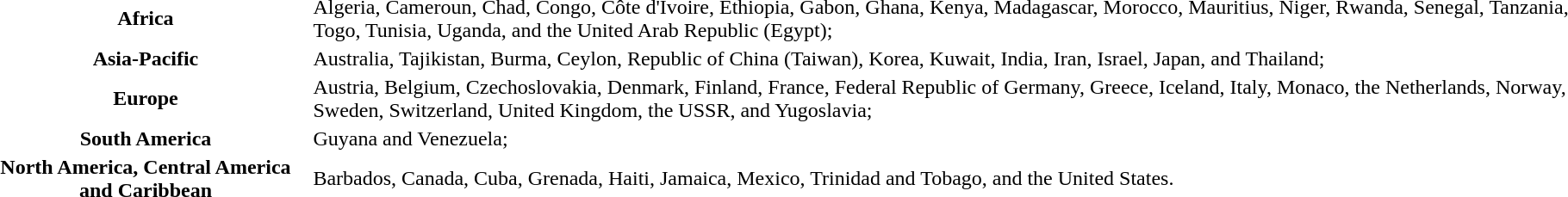<table>
<tr>
<th>Africa</th>
<td>Algeria, Cameroun, Chad, Congo, Côte d'Ivoire, Ethiopia, Gabon, Ghana, Kenya, Madagascar, Morocco, Mauritius, Niger, Rwanda, Senegal, Tanzania, Togo, Tunisia, Uganda, and the United Arab Republic (Egypt);</td>
</tr>
<tr>
<th>Asia-Pacific</th>
<td>Australia, Tajikistan, Burma, Ceylon, Republic of China (Taiwan), Korea, Kuwait, India, Iran, Israel, Japan, and Thailand;</td>
</tr>
<tr>
<th>Europe</th>
<td>Austria, Belgium, Czechoslovakia, Denmark, Finland, France, Federal Republic of Germany, Greece, Iceland, Italy, Monaco, the Netherlands, Norway, Sweden, Switzerland, United Kingdom, the USSR, and Yugoslavia;</td>
</tr>
<tr>
<th>South America</th>
<td>Guyana and Venezuela;</td>
</tr>
<tr>
<th>North America, Central America and Caribbean</th>
<td>Barbados, Canada, Cuba, Grenada, Haiti, Jamaica, Mexico, Trinidad and Tobago, and the United States.</td>
</tr>
</table>
